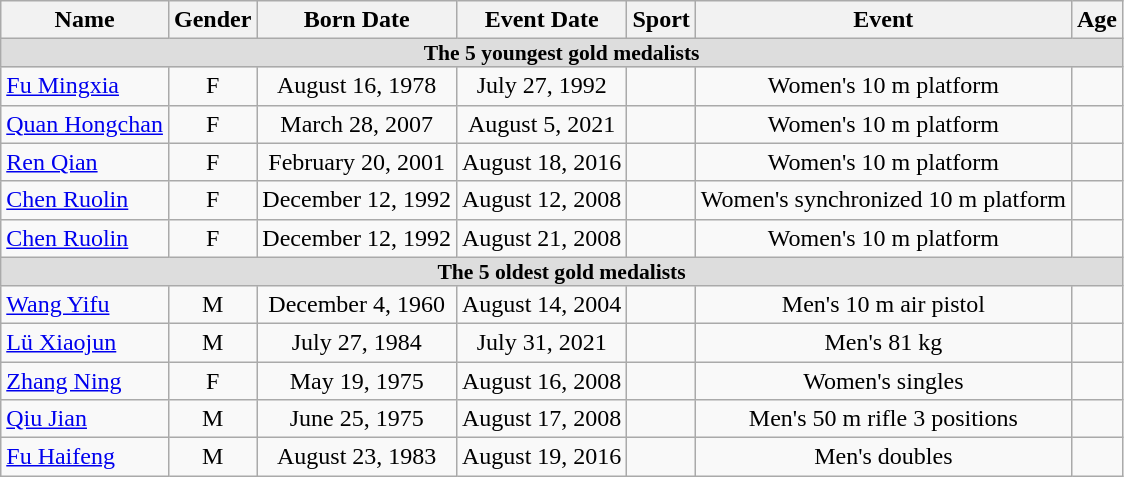<table class="wikitable" style="text-align: center;">
<tr>
<th>Name</th>
<th>Gender</th>
<th>Born Date</th>
<th>Event Date</th>
<th>Sport</th>
<th>Event</th>
<th>Age</th>
</tr>
<tr style="background:#ddd;">
<td colspan="12" style="text-align:center; font-size:90%; line-height:12px;"><strong>The 5 youngest gold medalists</strong></td>
</tr>
<tr>
<td align=left><a href='#'>Fu Mingxia</a></td>
<td>F</td>
<td>August 16, 1978</td>
<td>July 27, 1992</td>
<td></td>
<td>Women's 10 m platform</td>
<td></td>
</tr>
<tr>
<td align=left><a href='#'>Quan Hongchan</a></td>
<td>F</td>
<td>March 28, 2007</td>
<td>August 5, 2021</td>
<td></td>
<td>Women's 10 m platform</td>
<td></td>
</tr>
<tr>
<td align=left><a href='#'>Ren Qian</a></td>
<td>F</td>
<td>February 20, 2001</td>
<td>August 18, 2016</td>
<td></td>
<td>Women's 10 m platform</td>
<td></td>
</tr>
<tr>
<td align=left><a href='#'>Chen Ruolin</a></td>
<td>F</td>
<td>December 12, 1992</td>
<td>August 12, 2008</td>
<td></td>
<td>Women's synchronized 10 m platform</td>
<td></td>
</tr>
<tr>
<td align=left><a href='#'>Chen Ruolin</a></td>
<td>F</td>
<td>December 12, 1992</td>
<td>August 21, 2008</td>
<td></td>
<td>Women's 10 m platform</td>
<td></td>
</tr>
<tr style="background:#ddd;">
<td colspan="12" style="text-align:center; font-size:90%; line-height:12px;"><strong>The 5 oldest gold medalists</strong></td>
</tr>
<tr>
<td align=left><a href='#'>Wang Yifu</a></td>
<td>M</td>
<td>December 4, 1960</td>
<td>August 14, 2004</td>
<td></td>
<td>Men's 10 m air pistol</td>
<td></td>
</tr>
<tr>
<td align=left><a href='#'>Lü Xiaojun</a></td>
<td>M</td>
<td>July 27, 1984</td>
<td>July 31, 2021</td>
<td></td>
<td>Men's 81 kg</td>
<td></td>
</tr>
<tr>
<td align=left><a href='#'>Zhang Ning</a></td>
<td>F</td>
<td>May 19, 1975</td>
<td>August 16, 2008</td>
<td></td>
<td>Women's singles</td>
<td></td>
</tr>
<tr>
<td align=left><a href='#'>Qiu Jian</a></td>
<td>M</td>
<td>June 25, 1975</td>
<td>August 17, 2008</td>
<td></td>
<td>Men's 50 m rifle 3 positions</td>
<td></td>
</tr>
<tr>
<td align=left><a href='#'>Fu Haifeng</a></td>
<td>M</td>
<td>August 23, 1983</td>
<td>August 19, 2016</td>
<td></td>
<td>Men's doubles</td>
<td></td>
</tr>
</table>
